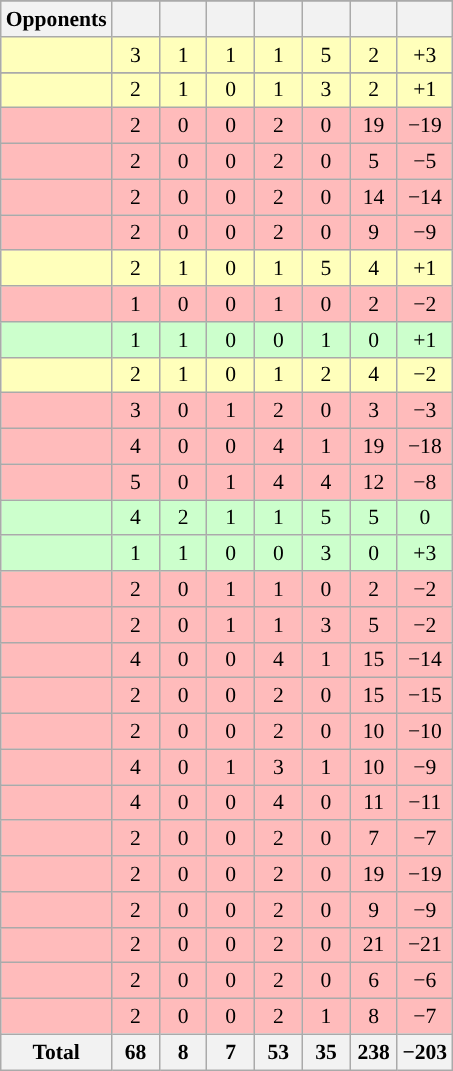<table class="wikitable sortable collapsed" style="text-align: center; font-size: 90%;">
<tr>
</tr>
<tr>
<th>Opponents</th>
<th width=25></th>
<th width=25></th>
<th width=25></th>
<th width=25></th>
<th width=25></th>
<th width=25></th>
<th width=25></th>
</tr>
<tr bgcolor="#FFFFBB">
<td align="left"></td>
<td>3</td>
<td>1</td>
<td>1</td>
<td>1</td>
<td>5</td>
<td>2</td>
<td>+3</td>
</tr>
<tr>
</tr>
<tr bgcolor="#FFFFBB">
<td align="left"></td>
<td>2</td>
<td>1</td>
<td>0</td>
<td>1</td>
<td>3</td>
<td>2</td>
<td>+1</td>
</tr>
<tr bgcolor="#FFBBBB">
<td align="left"></td>
<td>2</td>
<td>0</td>
<td>0</td>
<td>2</td>
<td>0</td>
<td>19</td>
<td>−19</td>
</tr>
<tr bgcolor="#FFBBBB">
<td align="left"></td>
<td>2</td>
<td>0</td>
<td>0</td>
<td>2</td>
<td>0</td>
<td>5</td>
<td>−5</td>
</tr>
<tr bgcolor="#FFBBBB">
<td align="left"></td>
<td>2</td>
<td>0</td>
<td>0</td>
<td>2</td>
<td>0</td>
<td>14</td>
<td>−14</td>
</tr>
<tr bgcolor="#FFBBBB">
<td align="left"></td>
<td>2</td>
<td>0</td>
<td>0</td>
<td>2</td>
<td>0</td>
<td>9</td>
<td>−9</td>
</tr>
<tr bgcolor="#FFFFBB">
<td align="left"></td>
<td>2</td>
<td>1</td>
<td>0</td>
<td>1</td>
<td>5</td>
<td>4</td>
<td>+1</td>
</tr>
<tr bgcolor="#FFBBBB">
<td align="left"></td>
<td>1</td>
<td>0</td>
<td>0</td>
<td>1</td>
<td>0</td>
<td>2</td>
<td>−2</td>
</tr>
<tr bgcolor="#CCFFCC">
<td align="left"></td>
<td>1</td>
<td>1</td>
<td>0</td>
<td>0</td>
<td>1</td>
<td>0</td>
<td>+1</td>
</tr>
<tr bgcolor="#FFFFBB">
<td align="left"></td>
<td>2</td>
<td>1</td>
<td>0</td>
<td>1</td>
<td>2</td>
<td>4</td>
<td>−2</td>
</tr>
<tr bgcolor="#FFBBBB">
<td align="left"></td>
<td>3</td>
<td>0</td>
<td>1</td>
<td>2</td>
<td>0</td>
<td>3</td>
<td>−3</td>
</tr>
<tr bgcolor="#FFBBBB">
<td align="left"></td>
<td>4</td>
<td>0</td>
<td>0</td>
<td>4</td>
<td>1</td>
<td>19</td>
<td>−18</td>
</tr>
<tr bgcolor="#FFBBBB">
<td align="left"></td>
<td>5</td>
<td>0</td>
<td>1</td>
<td>4</td>
<td>4</td>
<td>12</td>
<td>−8</td>
</tr>
<tr bgcolor="#CCFFCC">
<td align="left"></td>
<td>4</td>
<td>2</td>
<td>1</td>
<td>1</td>
<td>5</td>
<td>5</td>
<td>0</td>
</tr>
<tr bgcolor="#CCFFCC">
<td align="left"></td>
<td>1</td>
<td>1</td>
<td>0</td>
<td>0</td>
<td>3</td>
<td>0</td>
<td>+3</td>
</tr>
<tr bgcolor="#FFBBBB">
<td align="left"></td>
<td>2</td>
<td>0</td>
<td>1</td>
<td>1</td>
<td>0</td>
<td>2</td>
<td>−2</td>
</tr>
<tr bgcolor="#FFBBBB">
<td align="left"></td>
<td>2</td>
<td>0</td>
<td>1</td>
<td>1</td>
<td>3</td>
<td>5</td>
<td>−2</td>
</tr>
<tr bgcolor="#FFBBBB">
<td align="left"></td>
<td>4</td>
<td>0</td>
<td>0</td>
<td>4</td>
<td>1</td>
<td>15</td>
<td>−14</td>
</tr>
<tr bgcolor="#FFBBBB">
<td align="left"></td>
<td>2</td>
<td>0</td>
<td>0</td>
<td>2</td>
<td>0</td>
<td>15</td>
<td>−15</td>
</tr>
<tr bgcolor="#FFBBBB">
<td align="left"></td>
<td>2</td>
<td>0</td>
<td>0</td>
<td>2</td>
<td>0</td>
<td>10</td>
<td>−10</td>
</tr>
<tr bgcolor="#FFBBBB">
<td align="left"></td>
<td>4</td>
<td>0</td>
<td>1</td>
<td>3</td>
<td>1</td>
<td>10</td>
<td>−9</td>
</tr>
<tr bgcolor="#FFBBBB">
<td align="left"></td>
<td>4</td>
<td>0</td>
<td>0</td>
<td>4</td>
<td>0</td>
<td>11</td>
<td>−11</td>
</tr>
<tr bgcolor="#FFBBBB">
<td align="left"></td>
<td>2</td>
<td>0</td>
<td>0</td>
<td>2</td>
<td>0</td>
<td>7</td>
<td>−7</td>
</tr>
<tr bgcolor="#FFBBBB">
<td align="left"></td>
<td>2</td>
<td>0</td>
<td>0</td>
<td>2</td>
<td>0</td>
<td>19</td>
<td>−19</td>
</tr>
<tr bgcolor="#FFBBBB">
<td align="left"></td>
<td>2</td>
<td>0</td>
<td>0</td>
<td>2</td>
<td>0</td>
<td>9</td>
<td>−9</td>
</tr>
<tr bgcolor="#FFBBBB">
<td align="left"></td>
<td>2</td>
<td>0</td>
<td>0</td>
<td>2</td>
<td>0</td>
<td>21</td>
<td>−21</td>
</tr>
<tr bgcolor="#FFBBBB">
<td align="left"></td>
<td>2</td>
<td>0</td>
<td>0</td>
<td>2</td>
<td>0</td>
<td>6</td>
<td>−6</td>
</tr>
<tr bgcolor="#FFBBBB">
<td align="left"><em></em></td>
<td>2</td>
<td>0</td>
<td>0</td>
<td>2</td>
<td>1</td>
<td>8</td>
<td>−7</td>
</tr>
<tr class="sortbot">
<th>Total</th>
<th>68</th>
<th>8</th>
<th>7</th>
<th>53</th>
<th>35</th>
<th>238</th>
<th>−203</th>
</tr>
</table>
